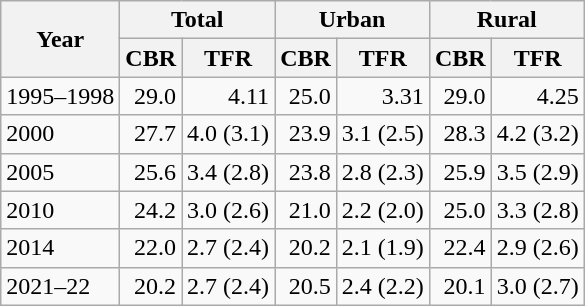<table class="wikitable">
<tr>
<th rowspan=2>Year</th>
<th colspan=2>Total</th>
<th colspan=2>Urban</th>
<th colspan=2>Rural</th>
</tr>
<tr>
<th>CBR</th>
<th>TFR</th>
<th>CBR</th>
<th>TFR</th>
<th>CBR</th>
<th>TFR</th>
</tr>
<tr>
<td>1995–1998</td>
<td style="text-align:right;">29.0</td>
<td style="text-align:right;">4.11</td>
<td style="text-align:right;">25.0</td>
<td style="text-align:right;">3.31</td>
<td style="text-align:right;">29.0</td>
<td style="text-align:right;">4.25</td>
</tr>
<tr>
<td>2000</td>
<td style="text-align:right;">27.7</td>
<td style="text-align:right;">4.0 (3.1)</td>
<td style="text-align:right;">23.9</td>
<td style="text-align:right;">3.1 (2.5)</td>
<td style="text-align:right;">28.3</td>
<td style="text-align:right;">4.2 (3.2)</td>
</tr>
<tr>
<td>2005</td>
<td style="text-align:right;">25.6</td>
<td style="text-align:right;">3.4 (2.8)</td>
<td style="text-align:right;">23.8</td>
<td style="text-align:right;">2.8 (2.3)</td>
<td style="text-align:right;">25.9</td>
<td style="text-align:right;">3.5 (2.9)</td>
</tr>
<tr>
<td>2010</td>
<td style="text-align:right;">24.2</td>
<td style="text-align:right;">3.0 (2.6)</td>
<td style="text-align:right;">21.0</td>
<td style="text-align:right;">2.2 (2.0)</td>
<td style="text-align:right;">25.0</td>
<td style="text-align:right;">3.3 (2.8)</td>
</tr>
<tr>
<td>2014</td>
<td style="text-align:right;">22.0</td>
<td style="text-align:right;">2.7 (2.4)</td>
<td style="text-align:right;">20.2</td>
<td style="text-align:right;">2.1 (1.9)</td>
<td style="text-align:right;">22.4</td>
<td style="text-align:right;">2.9 (2.6)</td>
</tr>
<tr>
<td>2021–22</td>
<td style="text-align:right;">20.2</td>
<td style="text-align:right;">2.7 (2.4)</td>
<td style="text-align:right;">20.5</td>
<td style="text-align:right;">2.4 (2.2)</td>
<td style="text-align:right;">20.1</td>
<td style="text-align:right;">3.0 (2.7)</td>
</tr>
</table>
